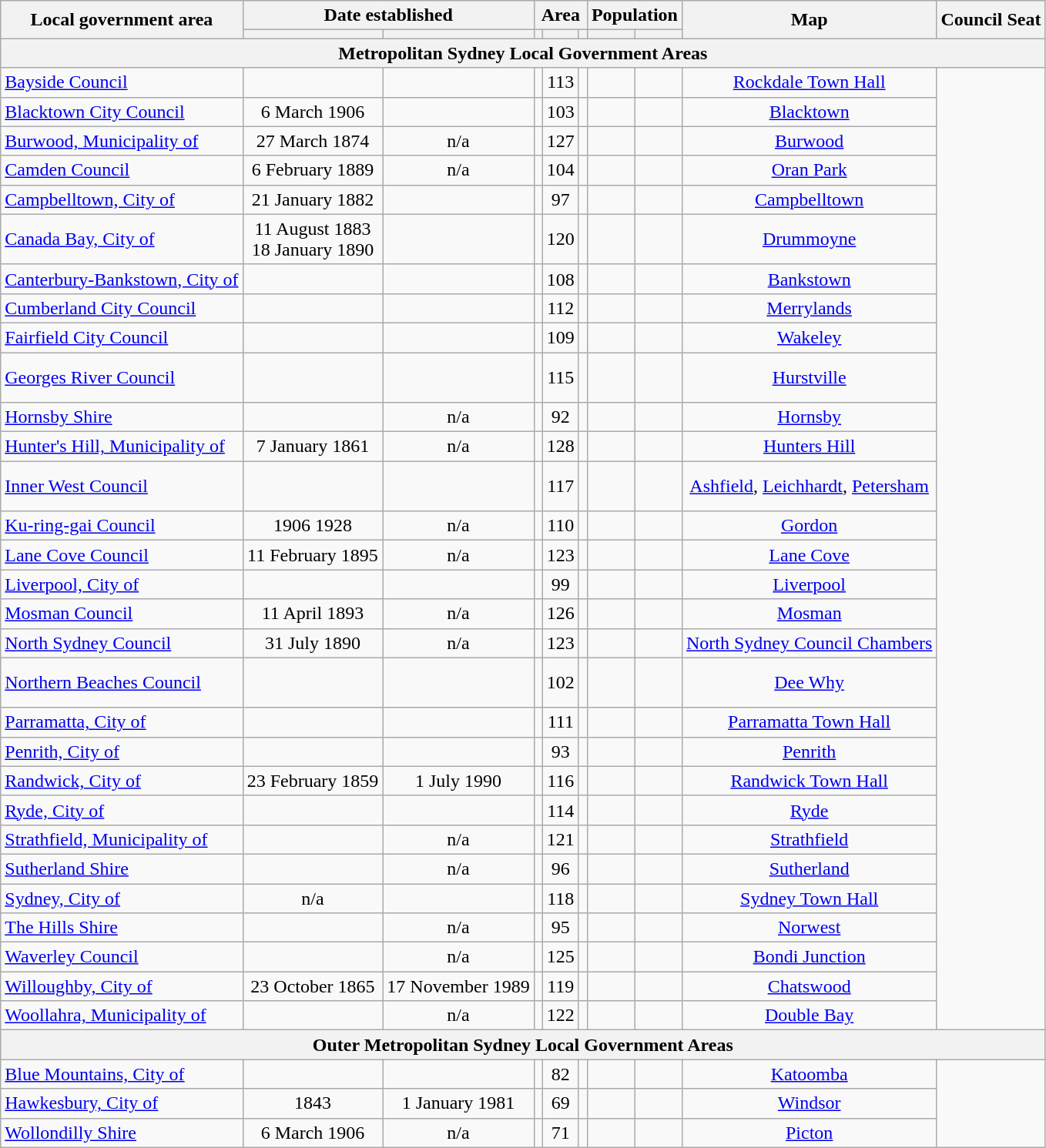<table class="wikitable sortable" style=text-align:center>
<tr>
<th rowspan=2>Local government area</th>
<th colspan=2>Date established</th>
<th colspan=3>Area</th>
<th colspan=2>Population</th>
<th class=unsortable rowspan=2>Map</th>
<th rowspan=2>Council Seat</th>
</tr>
<tr>
<th></th>
<th></th>
<th></th>
<th></th>
<th></th>
<th></th>
<th></th>
</tr>
<tr>
<th colspan="10">Metropolitan Sydney Local Government Areas</th>
</tr>
<tr>
<td align=left><a href='#'>Bayside Council</a></td>
<td> <br> </td>
<td></td>
<td></td>
<td scope="row">113</td>
<td align=right></td>
<td scope="row"></td>
<td></td>
<td><a href='#'>Rockdale Town Hall</a></td>
</tr>
<tr>
<td align=left><a href='#'>Blacktown City Council</a></td>
<td>6 March 1906 </td>
<td></td>
<td></td>
<td scope="row">103</td>
<td align=right></td>
<td scope="row"></td>
<td></td>
<td><a href='#'>Blacktown</a></td>
</tr>
<tr>
<td align=left><a href='#'>Burwood, Municipality of</a></td>
<td>27 March 1874</td>
<td>n/a</td>
<td></td>
<td scope="row">127</td>
<td align=right></td>
<td scope="row"></td>
<td></td>
<td><a href='#'>Burwood</a></td>
</tr>
<tr>
<td align=left><a href='#'>Camden Council</a></td>
<td>6 February 1889</td>
<td>n/a</td>
<td></td>
<td scope="row">104</td>
<td align=right></td>
<td scope="row"></td>
<td></td>
<td><a href='#'>Oran Park</a></td>
</tr>
<tr>
<td align=left><a href='#'>Campbelltown, City of</a></td>
<td>21 January 1882</td>
<td></td>
<td></td>
<td scope="row">97</td>
<td align=right></td>
<td scope="row"></td>
<td></td>
<td><a href='#'>Campbelltown</a></td>
</tr>
<tr>
<td align=left><a href='#'>Canada Bay, City of</a></td>
<td>11 August 1883 <br>18 January 1890 </td>
<td></td>
<td></td>
<td scope="row">120</td>
<td align=right></td>
<td scope="row"></td>
<td></td>
<td><a href='#'>Drummoyne</a></td>
</tr>
<tr>
<td align=left><a href='#'>Canterbury-Bankstown, City of</a></td>
<td> <br> </td>
<td></td>
<td></td>
<td scope="row">108</td>
<td align=right></td>
<td scope="row"></td>
<td></td>
<td><a href='#'>Bankstown</a></td>
</tr>
<tr>
<td align=left><a href='#'>Cumberland City Council</a></td>
<td><br></td>
<td></td>
<td></td>
<td scope="row">112</td>
<td align=right></td>
<td scope="row"></td>
<td></td>
<td><a href='#'>Merrylands</a></td>
</tr>
<tr>
<td align=left><a href='#'>Fairfield City Council</a></td>
<td><br></td>
<td></td>
<td></td>
<td scope="row">109</td>
<td align=right></td>
<td scope="row"></td>
<td></td>
<td><a href='#'>Wakeley</a></td>
</tr>
<tr>
<td align=left><a href='#'>Georges River Council</a></td>
<td> <br><br></td>
<td></td>
<td></td>
<td scope="row">115</td>
<td align=right></td>
<td scope="row"></td>
<td></td>
<td><a href='#'>Hurstville</a></td>
</tr>
<tr>
<td align=left><a href='#'>Hornsby Shire</a></td>
<td></td>
<td>n/a</td>
<td></td>
<td scope="row">92</td>
<td align=right></td>
<td scope="row"></td>
<td></td>
<td><a href='#'>Hornsby</a></td>
</tr>
<tr>
<td align=left><a href='#'>Hunter's Hill, Municipality of</a></td>
<td>7 January 1861</td>
<td>n/a</td>
<td></td>
<td>128</td>
<td align=right></td>
<td scope="row"></td>
<td></td>
<td><a href='#'>Hunters Hill</a></td>
</tr>
<tr>
<td align=left><a href='#'>Inner West Council</a></td>
<td> <br> <br> </td>
<td></td>
<td></td>
<td scope="row">117</td>
<td align=right></td>
<td scope="row"></td>
<td></td>
<td><a href='#'>Ashfield</a>, <a href='#'>Leichhardt</a>, <a href='#'>Petersham</a></td>
</tr>
<tr>
<td align=left><a href='#'>Ku-ring-gai Council</a></td>
<td>1906  1928 </td>
<td>n/a</td>
<td></td>
<td scope="row">110</td>
<td align=right></td>
<td scope="row"></td>
<td></td>
<td><a href='#'>Gordon</a></td>
</tr>
<tr>
<td align=left><a href='#'>Lane Cove Council</a></td>
<td>11 February 1895 </td>
<td>n/a</td>
<td></td>
<td scope="row">123</td>
<td align=right></td>
<td scope="row"></td>
<td></td>
<td><a href='#'>Lane Cove</a></td>
</tr>
<tr>
<td align=left><a href='#'>Liverpool, City of</a></td>
<td> </td>
<td></td>
<td></td>
<td scope="row">99</td>
<td align=right></td>
<td scope="row"></td>
<td></td>
<td><a href='#'>Liverpool</a></td>
</tr>
<tr>
<td align=left><a href='#'>Mosman Council</a></td>
<td>11 April 1893 </td>
<td>n/a</td>
<td></td>
<td scope="row">126</td>
<td align=right></td>
<td scope="row"></td>
<td></td>
<td><a href='#'>Mosman</a></td>
</tr>
<tr>
<td align=left><a href='#'>North Sydney Council</a></td>
<td>31 July 1890 </td>
<td>n/a</td>
<td></td>
<td scope="row">123</td>
<td align=right></td>
<td scope="row"></td>
<td></td>
<td><a href='#'>North Sydney Council Chambers</a></td>
</tr>
<tr>
<td align=left><a href='#'>Northern Beaches Council</a></td>
<td> <br> <br> </td>
<td></td>
<td></td>
<td scope="row">102</td>
<td align=right></td>
<td scope="row"></td>
<td></td>
<td><a href='#'>Dee Why</a></td>
</tr>
<tr>
<td align=left><a href='#'>Parramatta, City of</a></td>
<td> </td>
<td></td>
<td></td>
<td scope="row">111</td>
<td align=right></td>
<td scope="row"></td>
<td></td>
<td><a href='#'>Parramatta Town Hall</a></td>
</tr>
<tr>
<td align=left><a href='#'>Penrith, City of</a></td>
<td> </td>
<td></td>
<td></td>
<td scope="row">93</td>
<td align=right></td>
<td scope="row"></td>
<td></td>
<td><a href='#'>Penrith</a></td>
</tr>
<tr>
<td align=left><a href='#'>Randwick, City of</a></td>
<td>23 February 1859</td>
<td>1 July 1990</td>
<td></td>
<td scope="row">116</td>
<td align=right></td>
<td scope="row"></td>
<td></td>
<td><a href='#'>Randwick Town Hall</a></td>
</tr>
<tr>
<td align=left><a href='#'>Ryde, City of</a></td>
<td> </td>
<td></td>
<td></td>
<td scope="row">114</td>
<td align=right></td>
<td scope="row"></td>
<td></td>
<td><a href='#'>Ryde</a></td>
</tr>
<tr>
<td align=left><a href='#'>Strathfield, Municipality of</a></td>
<td></td>
<td>n/a</td>
<td></td>
<td scope="row">121</td>
<td align=right></td>
<td scope="row"></td>
<td></td>
<td><a href='#'>Strathfield</a></td>
</tr>
<tr>
<td align=left><a href='#'>Sutherland Shire</a></td>
<td></td>
<td>n/a</td>
<td></td>
<td scope="row">96</td>
<td align=right></td>
<td scope="row"></td>
<td></td>
<td><a href='#'>Sutherland</a></td>
</tr>
<tr>
<td align=left><a href='#'>Sydney, City of</a></td>
<td>n/a</td>
<td></td>
<td></td>
<td scope="row">118</td>
<td align=right></td>
<td scope="row"></td>
<td></td>
<td><a href='#'>Sydney Town Hall</a></td>
</tr>
<tr>
<td align=left><a href='#'>The Hills Shire</a></td>
<td><br></td>
<td>n/a</td>
<td></td>
<td scope="row">95</td>
<td align=right></td>
<td scope="row"></td>
<td></td>
<td><a href='#'>Norwest</a></td>
</tr>
<tr>
<td align=left><a href='#'>Waverley Council</a></td>
<td></td>
<td>n/a</td>
<td></td>
<td scope="row">125</td>
<td align=right></td>
<td scope="row"></td>
<td></td>
<td><a href='#'>Bondi Junction</a></td>
</tr>
<tr>
<td align=left><a href='#'>Willoughby, City of</a></td>
<td>23 October 1865</td>
<td>17 November 1989</td>
<td></td>
<td scope="row">119</td>
<td align=right></td>
<td scope="row"></td>
<td></td>
<td><a href='#'>Chatswood</a></td>
</tr>
<tr>
<td align=left><a href='#'>Woollahra, Municipality of</a></td>
<td></td>
<td>n/a</td>
<td></td>
<td scope="row">122</td>
<td align=right></td>
<td scope="row"></td>
<td></td>
<td><a href='#'>Double Bay</a></td>
</tr>
<tr>
<th colspan="10">Outer Metropolitan Sydney Local Government Areas</th>
</tr>
<tr>
<td align=left><a href='#'>Blue Mountains, City of</a></td>
<td><br></td>
<td></td>
<td></td>
<td scope="row">82</td>
<td align=right></td>
<td scope="row"></td>
<td></td>
<td><a href='#'>Katoomba</a></td>
</tr>
<tr>
<td align=left><a href='#'>Hawkesbury, City of</a></td>
<td>1843<br></td>
<td>1 January 1981</td>
<td></td>
<td scope="row">69</td>
<td align=right></td>
<td scope="row"></td>
<td></td>
<td><a href='#'>Windsor</a></td>
</tr>
<tr>
<td align=left><a href='#'>Wollondilly Shire</a></td>
<td>6 March 1906</td>
<td>n/a</td>
<td></td>
<td scope="row">71</td>
<td align=right></td>
<td scope="row"></td>
<td></td>
<td><a href='#'>Picton</a></td>
</tr>
</table>
